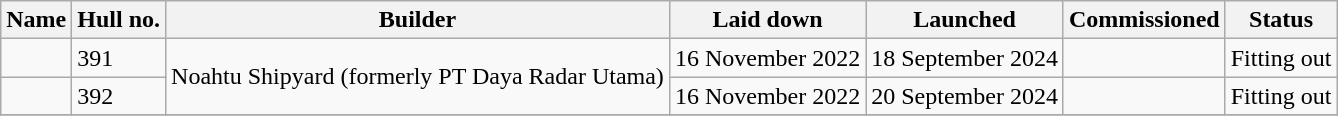<table class="sortable wikitable">
<tr>
<th>Name</th>
<th>Hull no.</th>
<th>Builder</th>
<th>Laid down</th>
<th>Launched</th>
<th>Commissioned</th>
<th>Status</th>
</tr>
<tr>
<td></td>
<td>391</td>
<td rowspan="2">Noahtu Shipyard (formerly PT Daya Radar Utama)</td>
<td>16 November 2022</td>
<td>18 September 2024</td>
<td></td>
<td>Fitting out</td>
</tr>
<tr>
<td></td>
<td>392</td>
<td>16 November 2022</td>
<td>20 September 2024</td>
<td></td>
<td>Fitting out</td>
</tr>
<tr>
</tr>
</table>
